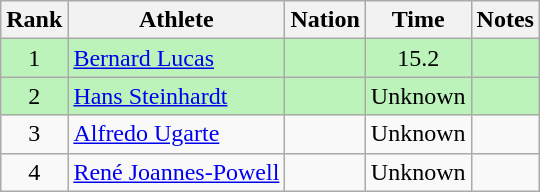<table class="wikitable sortable" style="text-align:center">
<tr>
<th>Rank</th>
<th>Athlete</th>
<th>Nation</th>
<th>Time</th>
<th>Notes</th>
</tr>
<tr bgcolor=bbf3bb>
<td>1</td>
<td align=left><a href='#'>Bernard Lucas</a></td>
<td align=left></td>
<td>15.2</td>
<td></td>
</tr>
<tr bgcolor=bbf3bb>
<td>2</td>
<td align=left><a href='#'>Hans Steinhardt</a></td>
<td align=left></td>
<td>Unknown</td>
<td></td>
</tr>
<tr>
<td>3</td>
<td align=left><a href='#'>Alfredo Ugarte</a></td>
<td align=left></td>
<td>Unknown</td>
<td></td>
</tr>
<tr>
<td>4</td>
<td align=left><a href='#'>René Joannes-Powell</a></td>
<td align=left></td>
<td>Unknown</td>
<td></td>
</tr>
</table>
